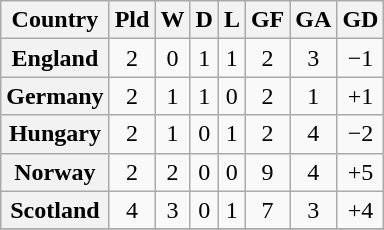<table class="wikitable plainrowheaders sortable" style="text-align:center">
<tr>
<th scope=col>Country</th>
<th scope=col>Pld</th>
<th scope=col>W</th>
<th scope=col>D</th>
<th scope=col>L</th>
<th scope=col>GF</th>
<th scope=col>GA</th>
<th scope=col>GD</th>
</tr>
<tr>
<th scope=row> England</th>
<td>2</td>
<td>0</td>
<td>1</td>
<td>1</td>
<td>2</td>
<td>3</td>
<td>−1</td>
</tr>
<tr>
<th scope=row> Germany</th>
<td>2</td>
<td>1</td>
<td>1</td>
<td>0</td>
<td>2</td>
<td>1</td>
<td>+1</td>
</tr>
<tr>
<th scope=row> Hungary</th>
<td>2</td>
<td>1</td>
<td>0</td>
<td>1</td>
<td>2</td>
<td>4</td>
<td>−2</td>
</tr>
<tr>
<th scope=row> Norway</th>
<td>2</td>
<td>2</td>
<td>0</td>
<td>0</td>
<td>9</td>
<td>4</td>
<td>+5</td>
</tr>
<tr>
<th scope=row> Scotland</th>
<td>4</td>
<td>3</td>
<td>0</td>
<td>1</td>
<td>7</td>
<td>3</td>
<td>+4</td>
</tr>
<tr>
</tr>
</table>
